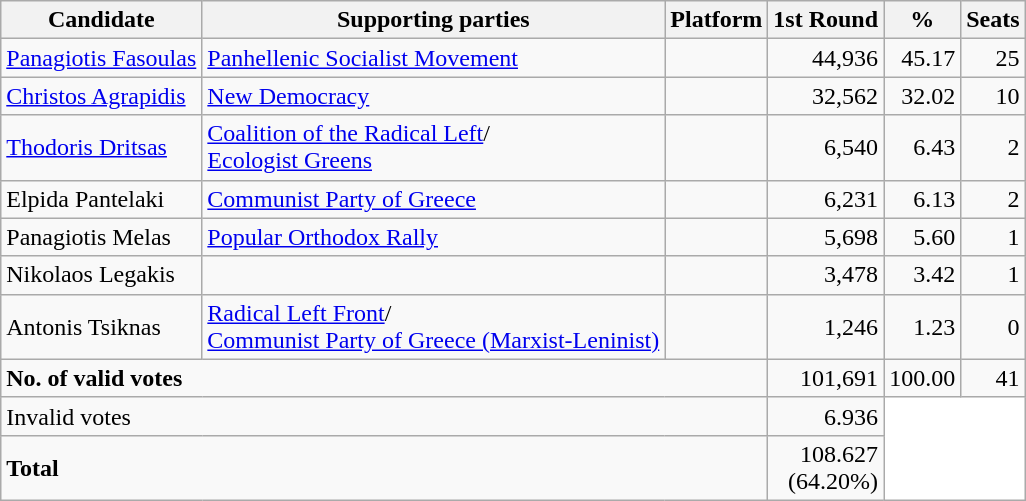<table class="wikitable">
<tr>
<th>Candidate</th>
<th>Supporting parties</th>
<th>Platform</th>
<th>1st Round</th>
<th>%</th>
<th>Seats</th>
</tr>
<tr>
<td><a href='#'>Panagiotis Fasoulas</a></td>
<td><a href='#'>Panhellenic Socialist Movement</a></td>
<td></td>
<td align="right">44,936</td>
<td align="right">45.17</td>
<td align="right">25</td>
</tr>
<tr>
<td><a href='#'>Christos Agrapidis</a></td>
<td><a href='#'>New Democracy</a></td>
<td></td>
<td align="right">32,562</td>
<td align="right">32.02</td>
<td align="right">10</td>
</tr>
<tr>
<td><a href='#'>Thodoris Dritsas</a></td>
<td><a href='#'>Coalition of the Radical Left</a>/<br><a href='#'>Ecologist Greens</a></td>
<td></td>
<td align="right">6,540</td>
<td align="right">6.43</td>
<td align="right">2</td>
</tr>
<tr>
<td>Elpida Pantelaki</td>
<td><a href='#'>Communist Party of Greece</a></td>
<td></td>
<td align="right">6,231</td>
<td align="right">6.13</td>
<td align="right">2</td>
</tr>
<tr>
<td>Panagiotis Melas</td>
<td><a href='#'>Popular Orthodox Rally</a></td>
<td></td>
<td align="right">5,698</td>
<td align="right">5.60</td>
<td align="right">1</td>
</tr>
<tr>
<td>Nikolaos Legakis</td>
<td></td>
<td></td>
<td align="right">3,478</td>
<td align="right">3.42</td>
<td align="right">1</td>
</tr>
<tr>
<td>Antonis Tsiknas</td>
<td><a href='#'>Radical Left Front</a>/<br><a href='#'>Communist Party of Greece (Marxist-Leninist)</a></td>
<td></td>
<td align="right">1,246</td>
<td align="right">1.23</td>
<td align="right">0</td>
</tr>
<tr>
<td colspan="3"><strong>No. of valid votes</strong></td>
<td align="right">101,691</td>
<td align="right">100.00</td>
<td align="right">41</td>
</tr>
<tr>
<td colspan="3">Invalid votes</td>
<td align="right">6.936</td>
<td colspan="3" rowspan="2" bgcolor="white"> </td>
</tr>
<tr>
<td colspan="3"><strong>Total</strong></td>
<td align="right">108.627<br>(64.20%)</td>
</tr>
</table>
